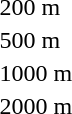<table>
<tr>
<td>200 m<br></td>
<td></td>
<td></td>
<td></td>
</tr>
<tr>
<td>500 m<br></td>
<td></td>
<td></td>
<td></td>
</tr>
<tr>
<td>1000 m<br></td>
<td></td>
<td></td>
<td></td>
</tr>
<tr>
<td>2000 m<br></td>
<td></td>
<td></td>
<td></td>
</tr>
</table>
